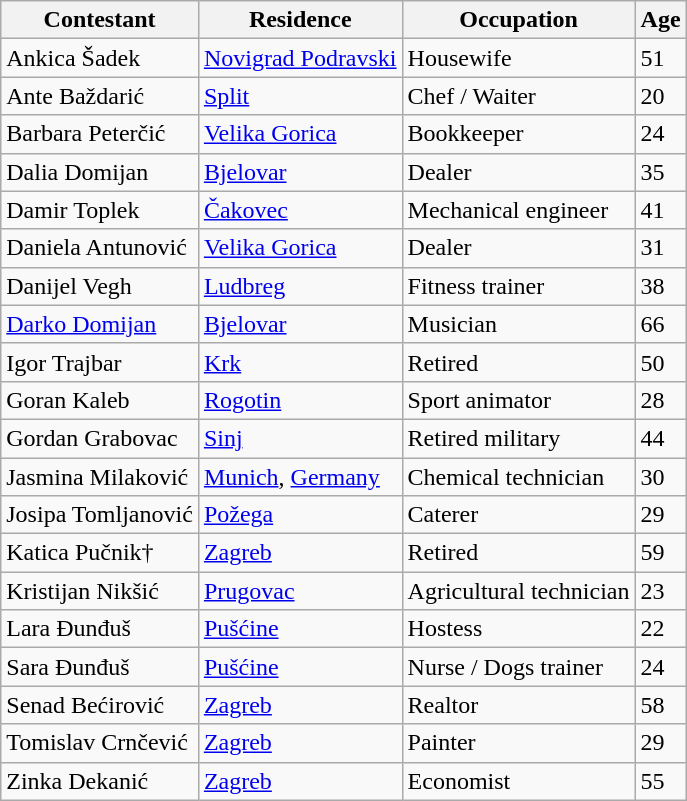<table class=wikitable>
<tr>
<th>Contestant</th>
<th>Residence</th>
<th>Occupation</th>
<th>Age</th>
</tr>
<tr>
<td>Ankica Šadek</td>
<td><a href='#'>Novigrad Podravski</a></td>
<td>Housewife</td>
<td>51</td>
</tr>
<tr>
<td>Ante Baždarić</td>
<td><a href='#'>Split</a></td>
<td>Chef / Waiter</td>
<td>20</td>
</tr>
<tr>
<td>Barbara Peterčić</td>
<td><a href='#'>Velika Gorica</a></td>
<td>Bookkeeper</td>
<td>24</td>
</tr>
<tr>
<td>Dalia Domijan</td>
<td><a href='#'>Bjelovar</a></td>
<td>Dealer</td>
<td>35</td>
</tr>
<tr>
<td>Damir Toplek</td>
<td><a href='#'>Čakovec</a></td>
<td>Mechanical engineer</td>
<td>41</td>
</tr>
<tr>
<td>Daniela Antunović</td>
<td><a href='#'>Velika Gorica</a></td>
<td>Dealer</td>
<td>31</td>
</tr>
<tr>
<td>Danijel Vegh</td>
<td><a href='#'>Ludbreg</a></td>
<td>Fitness trainer</td>
<td>38</td>
</tr>
<tr>
<td><a href='#'>Darko Domijan</a></td>
<td><a href='#'>Bjelovar</a></td>
<td>Musician</td>
<td>66</td>
</tr>
<tr>
<td>Igor Trajbar</td>
<td><a href='#'>Krk</a></td>
<td>Retired</td>
<td>50</td>
</tr>
<tr>
<td>Goran Kaleb</td>
<td><a href='#'>Rogotin</a></td>
<td>Sport animator</td>
<td>28</td>
</tr>
<tr>
<td>Gordan Grabovac</td>
<td><a href='#'>Sinj</a></td>
<td>Retired military</td>
<td>44</td>
</tr>
<tr>
<td>Jasmina Milaković</td>
<td><a href='#'>Munich</a>, <a href='#'>Germany</a></td>
<td>Chemical technician</td>
<td>30</td>
</tr>
<tr>
<td>Josipa Tomljanović</td>
<td><a href='#'>Požega</a></td>
<td>Caterer</td>
<td>29</td>
</tr>
<tr>
<td>Katica Pučnik†</td>
<td><a href='#'>Zagreb</a></td>
<td>Retired</td>
<td>59</td>
</tr>
<tr>
<td>Kristijan Nikšić</td>
<td><a href='#'>Prugovac</a></td>
<td>Agricultural technician</td>
<td>23</td>
</tr>
<tr>
<td>Lara Đunđuš</td>
<td><a href='#'>Pušćine</a></td>
<td>Hostess</td>
<td>22</td>
</tr>
<tr>
<td>Sara Đunđuš</td>
<td><a href='#'>Pušćine</a></td>
<td>Nurse / Dogs trainer</td>
<td>24</td>
</tr>
<tr>
<td>Senad Bećirović</td>
<td><a href='#'>Zagreb</a></td>
<td>Realtor</td>
<td>58</td>
</tr>
<tr>
<td>Tomislav Crnčević</td>
<td><a href='#'>Zagreb</a></td>
<td>Painter</td>
<td>29</td>
</tr>
<tr>
<td>Zinka Dekanić</td>
<td><a href='#'>Zagreb</a></td>
<td>Economist</td>
<td>55</td>
</tr>
</table>
